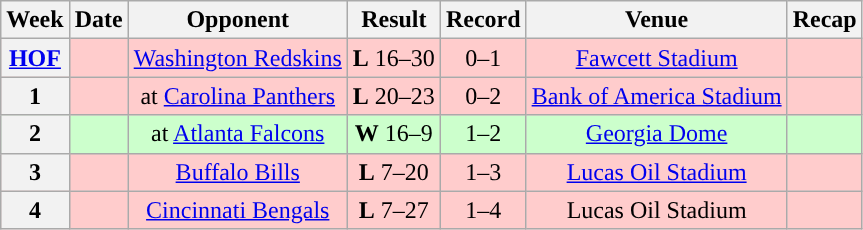<table class="wikitable" style="text-align:center">
<tr>
<th>Week</th>
<th>Date</th>
<th>Opponent</th>
<th>Result</th>
<th>Record</th>
<th>Venue</th>
<th>Recap</th>
</tr>
<tr style="background:#fcc; text-align:center;">
<th><a href='#'>HOF</a></th>
<td></td>
<td><a href='#'>Washington Redskins</a></td>
<td><strong>L</strong> 16–30</td>
<td>0–1</td>
<td><a href='#'>Fawcett Stadium</a></td>
<td></td>
</tr>
<tr style="background:#fcc; text-align:center;">
<th>1</th>
<td></td>
<td>at <a href='#'>Carolina Panthers</a></td>
<td><strong>L</strong> 20–23</td>
<td>0–2</td>
<td><a href='#'>Bank of America Stadium</a></td>
<td></td>
</tr>
<tr style="background:#cfc; text-align:center;">
<th>2</th>
<td></td>
<td>at <a href='#'>Atlanta Falcons</a></td>
<td><strong>W</strong> 16–9</td>
<td>1–2</td>
<td><a href='#'>Georgia Dome</a></td>
<td></td>
</tr>
<tr style="background:#fcc; text-align:center;">
<th>3</th>
<td></td>
<td><a href='#'>Buffalo Bills</a></td>
<td><strong>L</strong> 7–20</td>
<td>1–3</td>
<td><a href='#'>Lucas Oil Stadium</a></td>
<td></td>
</tr>
<tr style="background:#fcc; text-align:center;">
<th>4</th>
<td></td>
<td><a href='#'>Cincinnati Bengals</a></td>
<td><strong>L</strong> 7–27</td>
<td>1–4</td>
<td>Lucas Oil Stadium</td>
<td></td>
</tr>
</table>
